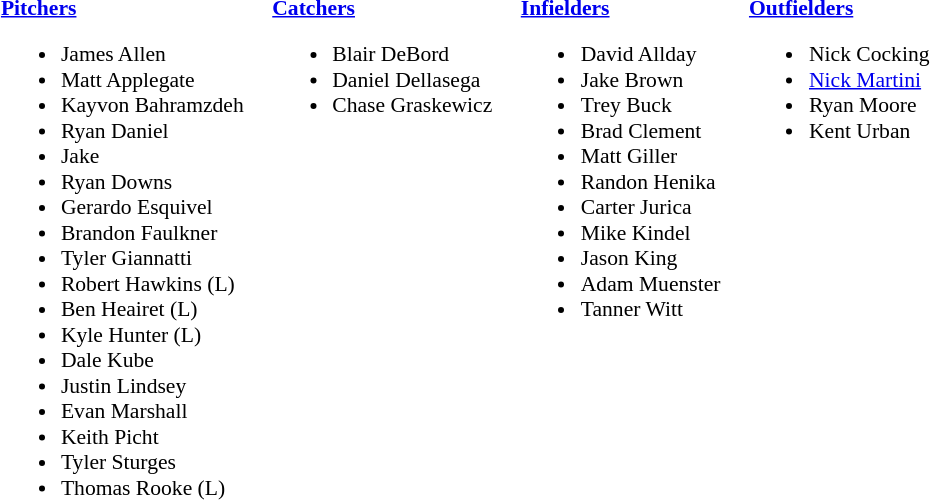<table class="toccolours" style="border-collapse:collapse; font-size:90%;">
<tr>
<td colspan="7" align="center"></td>
</tr>
<tr>
</tr>
<tr>
<td width="03"> </td>
<td valign="top"><br><strong><a href='#'>Pitchers</a></strong><ul><li>James Allen</li><li>Matt Applegate</li><li>Kayvon Bahramzdeh</li><li>Ryan Daniel</li><li>Jake </li><li>Ryan Downs</li><li>Gerardo Esquivel</li><li>Brandon Faulkner</li><li>Tyler Giannatti</li><li>Robert Hawkins (L)</li><li>Ben Heairet (L)</li><li>Kyle Hunter (L)</li><li>Dale Kube</li><li>Justin Lindsey</li><li>Evan Marshall</li><li>Keith Picht</li><li>Tyler Sturges</li><li>Thomas Rooke (L)</li></ul></td>
<td width="15"> </td>
<td valign="top"><br><strong><a href='#'>Catchers</a></strong><ul><li>Blair DeBord</li><li>Daniel Dellasega</li><li>Chase Graskewicz</li></ul></td>
<td width="15"> </td>
<td valign="top"><br><strong><a href='#'>Infielders</a></strong><ul><li>David Allday</li><li>Jake Brown</li><li>Trey Buck</li><li>Brad Clement</li><li>Matt Giller</li><li>Randon Henika</li><li>Carter Jurica</li><li>Mike Kindel</li><li>Jason King</li><li>Adam Muenster</li><li>Tanner Witt</li></ul></td>
<td width="15"> </td>
<td valign="top"><br><strong><a href='#'>Outfielders</a></strong><ul><li>Nick Cocking</li><li><a href='#'>Nick Martini</a></li><li>Ryan Moore</li><li>Kent Urban</li></ul></td>
<td width="25"> </td>
</tr>
</table>
